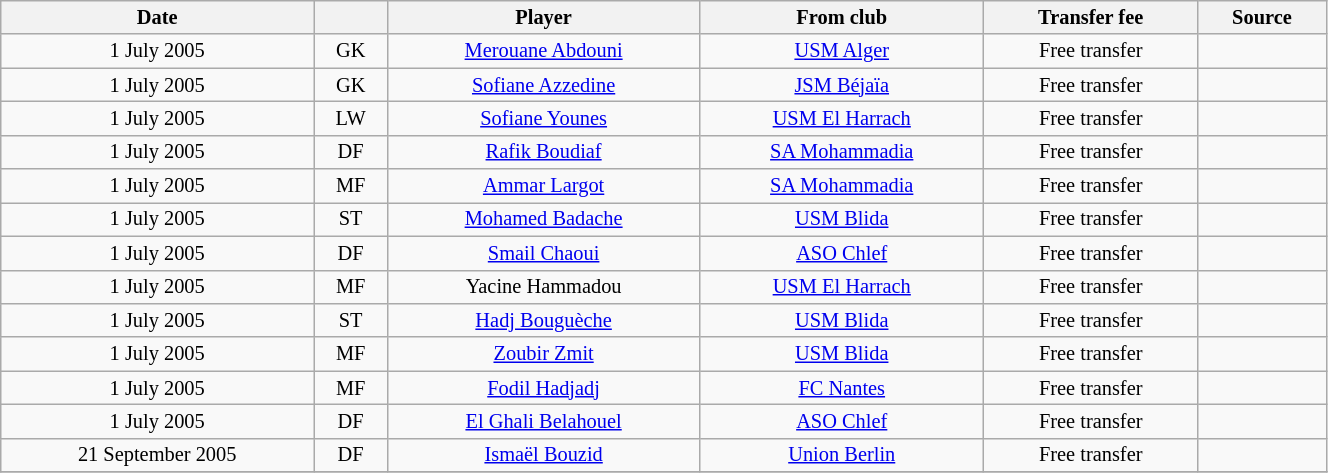<table class="wikitable sortable" style="width:70%; text-align:center; font-size:85%; text-align:centre;">
<tr>
<th>Date</th>
<th></th>
<th>Player</th>
<th>From club</th>
<th>Transfer fee</th>
<th>Source</th>
</tr>
<tr>
<td>1 July 2005</td>
<td>GK</td>
<td> <a href='#'>Merouane Abdouni</a></td>
<td><a href='#'>USM Alger</a></td>
<td>Free transfer</td>
<td></td>
</tr>
<tr>
<td>1 July 2005</td>
<td>GK</td>
<td> <a href='#'>Sofiane Azzedine</a></td>
<td><a href='#'>JSM Béjaïa</a></td>
<td>Free transfer</td>
<td></td>
</tr>
<tr>
<td>1 July 2005</td>
<td>LW</td>
<td> <a href='#'>Sofiane Younes</a></td>
<td><a href='#'>USM El Harrach</a></td>
<td>Free transfer</td>
<td></td>
</tr>
<tr>
<td>1 July 2005</td>
<td>DF</td>
<td> <a href='#'>Rafik Boudiaf</a></td>
<td><a href='#'>SA Mohammadia</a></td>
<td>Free transfer</td>
<td></td>
</tr>
<tr>
<td>1 July 2005</td>
<td>MF</td>
<td> <a href='#'>Ammar Largot</a></td>
<td><a href='#'>SA Mohammadia</a></td>
<td>Free transfer</td>
<td></td>
</tr>
<tr>
<td>1 July 2005</td>
<td>ST</td>
<td> <a href='#'>Mohamed Badache</a></td>
<td><a href='#'>USM Blida</a></td>
<td>Free transfer</td>
<td></td>
</tr>
<tr>
<td>1 July 2005</td>
<td>DF</td>
<td> <a href='#'>Smail Chaoui</a></td>
<td><a href='#'>ASO Chlef</a></td>
<td>Free transfer</td>
<td></td>
</tr>
<tr>
<td>1 July 2005</td>
<td>MF</td>
<td> Yacine Hammadou</td>
<td><a href='#'>USM El Harrach</a></td>
<td>Free transfer</td>
<td></td>
</tr>
<tr>
<td>1 July 2005</td>
<td>ST</td>
<td> <a href='#'>Hadj Bouguèche</a></td>
<td><a href='#'>USM Blida</a></td>
<td>Free transfer</td>
<td></td>
</tr>
<tr>
<td>1 July 2005</td>
<td>MF</td>
<td> <a href='#'>Zoubir Zmit</a></td>
<td><a href='#'>USM Blida</a></td>
<td>Free transfer</td>
<td></td>
</tr>
<tr>
<td>1 July 2005</td>
<td>MF</td>
<td> <a href='#'>Fodil Hadjadj</a></td>
<td> <a href='#'>FC Nantes</a></td>
<td>Free transfer</td>
<td></td>
</tr>
<tr>
<td>1 July 2005</td>
<td>DF</td>
<td> <a href='#'>El Ghali Belahouel</a></td>
<td><a href='#'>ASO Chlef</a></td>
<td>Free transfer</td>
<td></td>
</tr>
<tr>
<td>21 September 2005</td>
<td>DF</td>
<td> <a href='#'>Ismaël Bouzid</a></td>
<td> <a href='#'>Union Berlin</a></td>
<td>Free transfer</td>
<td></td>
</tr>
<tr>
</tr>
</table>
